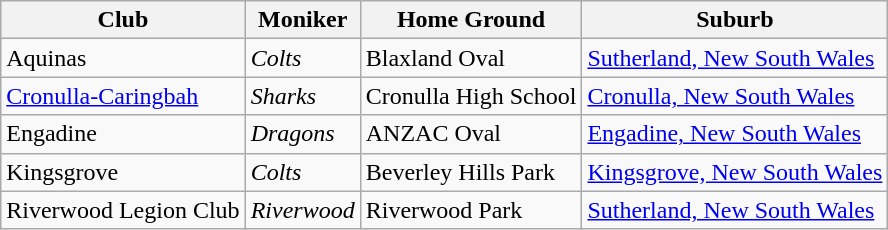<table class="wikitable">
<tr>
<th>Club</th>
<th>Moniker</th>
<th>Home Ground</th>
<th>Suburb</th>
</tr>
<tr>
<td> Aquinas</td>
<td><em>Colts</em></td>
<td>Blaxland Oval</td>
<td><a href='#'>Sutherland, New South Wales</a></td>
</tr>
<tr>
<td> <a href='#'>Cronulla-Caringbah</a></td>
<td><em>Sharks</em></td>
<td>Cronulla High School</td>
<td><a href='#'>Cronulla, New South Wales</a></td>
</tr>
<tr>
<td> Engadine</td>
<td><em>Dragons</em></td>
<td>ANZAC Oval</td>
<td><a href='#'>Engadine, New South Wales</a></td>
</tr>
<tr>
<td> Kingsgrove</td>
<td><em>Colts</em></td>
<td>Beverley Hills Park</td>
<td><a href='#'>Kingsgrove, New South Wales</a></td>
</tr>
<tr>
<td> Riverwood Legion Club</td>
<td><em>Riverwood</em></td>
<td>Riverwood Park</td>
<td><a href='#'>Sutherland, New South Wales</a></td>
</tr>
</table>
